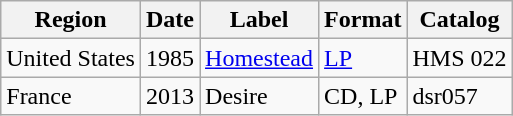<table class="wikitable">
<tr>
<th>Region</th>
<th>Date</th>
<th>Label</th>
<th>Format</th>
<th>Catalog</th>
</tr>
<tr>
<td>United States</td>
<td>1985</td>
<td><a href='#'>Homestead</a></td>
<td><a href='#'>LP</a></td>
<td>HMS 022</td>
</tr>
<tr>
<td>France</td>
<td>2013</td>
<td>Desire</td>
<td>CD, LP</td>
<td>dsr057</td>
</tr>
</table>
